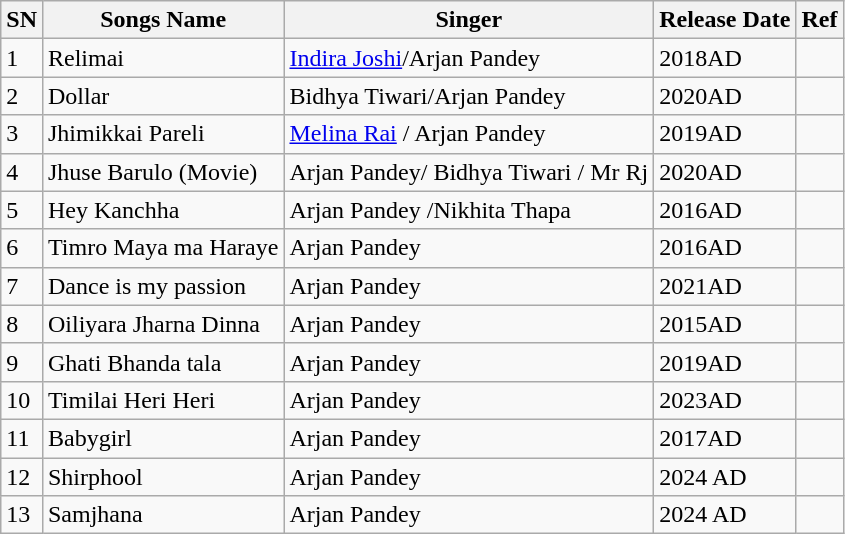<table class="wikitable sortable">
<tr>
<th>SN</th>
<th>Songs Name</th>
<th>Singer</th>
<th>Release Date</th>
<th>Ref</th>
</tr>
<tr>
<td>1</td>
<td>Relimai</td>
<td><a href='#'>Indira Joshi</a>/Arjan Pandey</td>
<td>2018AD</td>
<td></td>
</tr>
<tr>
<td>2</td>
<td>Dollar</td>
<td>Bidhya Tiwari/Arjan Pandey</td>
<td>2020AD</td>
<td></td>
</tr>
<tr>
<td>3</td>
<td>Jhimikkai Pareli</td>
<td><a href='#'>Melina Rai</a> / Arjan Pandey</td>
<td>2019AD</td>
<td></td>
</tr>
<tr>
<td>4</td>
<td>Jhuse Barulo (Movie)</td>
<td>Arjan Pandey/ Bidhya Tiwari / Mr Rj</td>
<td>2020AD</td>
<td></td>
</tr>
<tr>
<td>5</td>
<td>Hey Kanchha</td>
<td>Arjan Pandey /Nikhita Thapa</td>
<td>2016AD</td>
<td></td>
</tr>
<tr>
<td>6</td>
<td>Timro Maya ma Haraye</td>
<td>Arjan Pandey</td>
<td>2016AD</td>
<td></td>
</tr>
<tr>
<td>7</td>
<td>Dance is my passion</td>
<td>Arjan Pandey</td>
<td>2021AD</td>
<td></td>
</tr>
<tr>
<td>8</td>
<td>Oiliyara Jharna Dinna</td>
<td>Arjan Pandey</td>
<td>2015AD</td>
<td></td>
</tr>
<tr>
<td>9</td>
<td>Ghati Bhanda tala</td>
<td>Arjan Pandey</td>
<td>2019AD</td>
<td></td>
</tr>
<tr>
<td>10</td>
<td>Timilai Heri Heri</td>
<td>Arjan Pandey</td>
<td>2023AD</td>
<td></td>
</tr>
<tr>
<td>11</td>
<td>Babygirl</td>
<td>Arjan Pandey</td>
<td>2017AD</td>
<td></td>
</tr>
<tr>
<td>12</td>
<td>Shirphool</td>
<td>Arjan Pandey</td>
<td>2024 AD</td>
<td></td>
</tr>
<tr>
<td>13</td>
<td>Samjhana</td>
<td>Arjan Pandey</td>
<td>2024 AD</td>
<td></td>
</tr>
</table>
